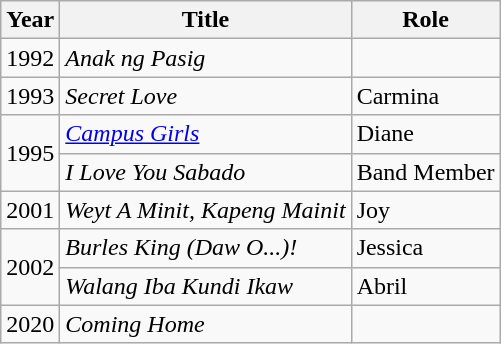<table class="wikitable">
<tr>
<th>Year</th>
<th>Title</th>
<th>Role</th>
</tr>
<tr>
<td>1992</td>
<td><em>Anak ng Pasig</em></td>
<td></td>
</tr>
<tr>
<td>1993</td>
<td><em>Secret Love</em></td>
<td>Carmina</td>
</tr>
<tr>
<td rowspan="2">1995</td>
<td><em><a href='#'>Campus Girls</a></em></td>
<td>Diane</td>
</tr>
<tr>
<td><em>I Love You Sabado</em></td>
<td>Band Member</td>
</tr>
<tr>
<td>2001</td>
<td><em>Weyt A Minit, Kapeng Mainit</em></td>
<td>Joy</td>
</tr>
<tr>
<td rowspan="2">2002</td>
<td><em>Burles King (Daw O...)!</em></td>
<td>Jessica</td>
</tr>
<tr>
<td><em>Walang Iba Kundi Ikaw</em></td>
<td>Abril</td>
</tr>
<tr>
<td>2020</td>
<td><em>Coming Home</em></td>
<td Ellen></td>
</tr>
</table>
